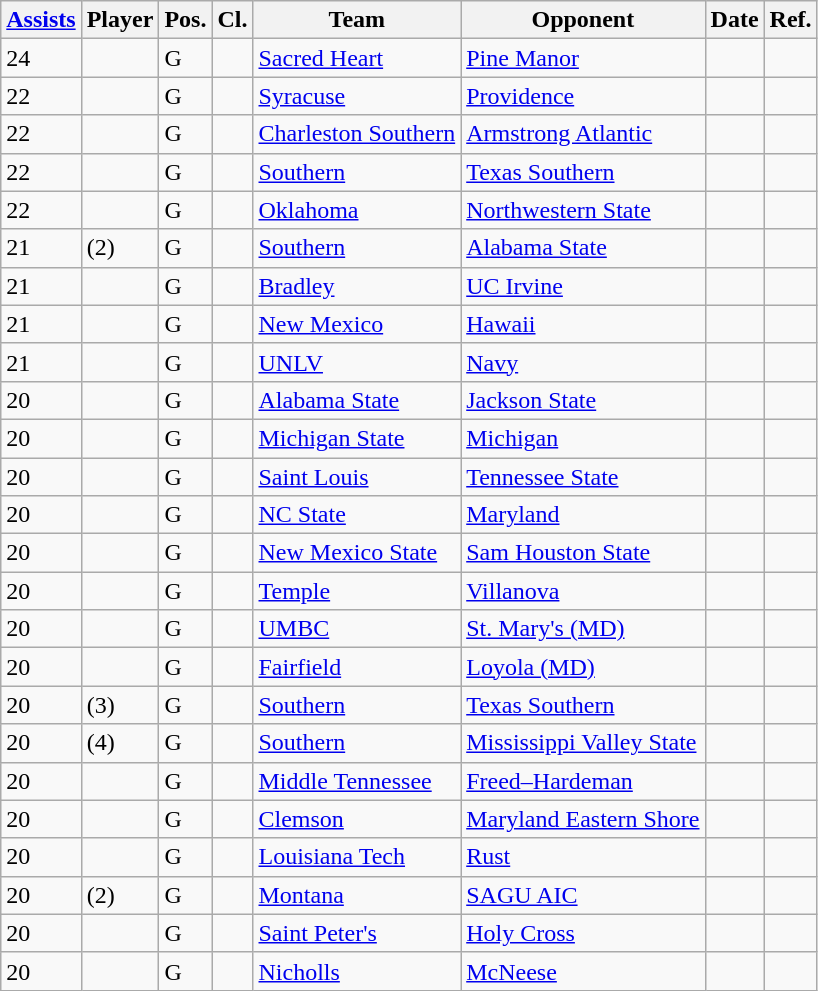<table class="wikitable sortable">
<tr>
<th><a href='#'>Assists</a></th>
<th>Player</th>
<th class="unsortable">Pos.</th>
<th>Cl.</th>
<th>Team</th>
<th>Opponent</th>
<th>Date</th>
<th class="unsortable">Ref.</th>
</tr>
<tr>
<td>24</td>
<td></td>
<td>G</td>
<td></td>
<td><a href='#'>Sacred Heart</a></td>
<td><a href='#'>Pine Manor</a></td>
<td></td>
<td align=center></td>
</tr>
<tr>
<td>22</td>
<td></td>
<td>G</td>
<td></td>
<td><a href='#'>Syracuse</a></td>
<td><a href='#'>Providence</a></td>
<td></td>
<td align="center"></td>
</tr>
<tr>
<td>22</td>
<td></td>
<td>G</td>
<td></td>
<td><a href='#'>Charleston Southern</a></td>
<td><a href='#'>Armstrong Atlantic</a></td>
<td></td>
<td align="center"></td>
</tr>
<tr>
<td>22</td>
<td></td>
<td>G</td>
<td></td>
<td><a href='#'>Southern</a></td>
<td><a href='#'>Texas Southern</a></td>
<td></td>
<td align="center"></td>
</tr>
<tr>
<td>22</td>
<td></td>
<td>G</td>
<td></td>
<td><a href='#'>Oklahoma</a></td>
<td><a href='#'>Northwestern State</a></td>
<td></td>
<td align="center"></td>
</tr>
<tr>
<td>21</td>
<td> (2)</td>
<td>G</td>
<td></td>
<td><a href='#'>Southern</a></td>
<td><a href='#'>Alabama State</a></td>
<td></td>
<td align="center"></td>
</tr>
<tr>
<td>21</td>
<td></td>
<td>G</td>
<td></td>
<td><a href='#'>Bradley</a></td>
<td><a href='#'>UC Irvine</a></td>
<td></td>
<td align="center"></td>
</tr>
<tr>
<td>21</td>
<td></td>
<td>G</td>
<td></td>
<td><a href='#'>New Mexico</a></td>
<td><a href='#'>Hawaii</a></td>
<td></td>
<td align="center"></td>
</tr>
<tr>
<td>21</td>
<td></td>
<td>G</td>
<td></td>
<td><a href='#'>UNLV</a></td>
<td><a href='#'>Navy</a></td>
<td></td>
<td align="center"></td>
</tr>
<tr>
<td>20</td>
<td></td>
<td>G</td>
<td></td>
<td><a href='#'>Alabama State</a></td>
<td><a href='#'>Jackson State</a></td>
<td></td>
<td align="center"></td>
</tr>
<tr>
<td>20</td>
<td></td>
<td>G</td>
<td></td>
<td><a href='#'>Michigan State</a></td>
<td><a href='#'>Michigan</a></td>
<td></td>
<td align="center"></td>
</tr>
<tr>
<td>20</td>
<td></td>
<td>G</td>
<td></td>
<td><a href='#'>Saint Louis</a></td>
<td><a href='#'>Tennessee State</a></td>
<td></td>
<td align="center"></td>
</tr>
<tr>
<td>20</td>
<td></td>
<td>G</td>
<td></td>
<td><a href='#'>NC State</a></td>
<td><a href='#'>Maryland</a></td>
<td></td>
<td align="center"></td>
</tr>
<tr>
<td>20</td>
<td></td>
<td>G</td>
<td></td>
<td><a href='#'>New Mexico State</a></td>
<td><a href='#'>Sam Houston State</a></td>
<td></td>
<td align="center"></td>
</tr>
<tr>
<td>20</td>
<td></td>
<td>G</td>
<td></td>
<td><a href='#'>Temple</a></td>
<td><a href='#'>Villanova</a></td>
<td></td>
<td align="center"></td>
</tr>
<tr>
<td>20</td>
<td></td>
<td>G</td>
<td></td>
<td><a href='#'>UMBC</a></td>
<td><a href='#'>St. Mary's (MD)</a></td>
<td></td>
<td align="center"></td>
</tr>
<tr>
<td>20</td>
<td></td>
<td>G</td>
<td></td>
<td><a href='#'>Fairfield</a></td>
<td><a href='#'>Loyola (MD)</a></td>
<td></td>
<td align="center"></td>
</tr>
<tr>
<td>20</td>
<td> (3)</td>
<td>G</td>
<td></td>
<td><a href='#'>Southern</a></td>
<td><a href='#'>Texas Southern</a></td>
<td></td>
<td align="center"></td>
</tr>
<tr>
<td>20</td>
<td> (4)</td>
<td>G</td>
<td></td>
<td><a href='#'>Southern</a></td>
<td><a href='#'>Mississippi Valley State</a></td>
<td></td>
<td align="center"></td>
</tr>
<tr>
<td>20</td>
<td></td>
<td>G</td>
<td></td>
<td><a href='#'>Middle Tennessee</a></td>
<td><a href='#'>Freed–Hardeman</a></td>
<td></td>
<td align="center"></td>
</tr>
<tr>
<td>20</td>
<td></td>
<td>G</td>
<td></td>
<td><a href='#'>Clemson</a></td>
<td><a href='#'>Maryland Eastern Shore</a></td>
<td></td>
<td align="center"></td>
</tr>
<tr>
<td>20</td>
<td></td>
<td>G</td>
<td></td>
<td><a href='#'>Louisiana Tech</a></td>
<td><a href='#'>Rust</a></td>
<td></td>
<td align="center"></td>
</tr>
<tr>
<td>20</td>
<td> (2)</td>
<td>G</td>
<td></td>
<td><a href='#'>Montana</a></td>
<td><a href='#'>SAGU AIC</a></td>
<td></td>
<td align="center"></td>
</tr>
<tr>
<td>20</td>
<td></td>
<td>G</td>
<td></td>
<td><a href='#'>Saint Peter's</a></td>
<td><a href='#'>Holy Cross</a></td>
<td></td>
<td align="center"></td>
</tr>
<tr>
<td>20</td>
<td></td>
<td>G</td>
<td></td>
<td><a href='#'>Nicholls</a></td>
<td><a href='#'>McNeese</a></td>
<td></td>
<td align="center"></td>
</tr>
</table>
